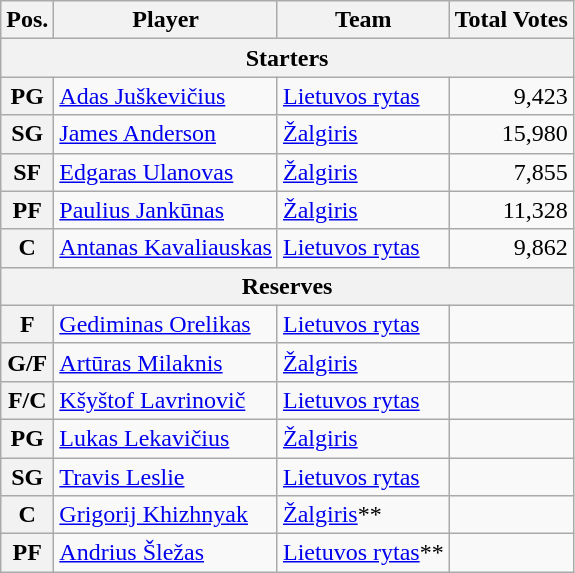<table class="wikitable">
<tr>
<th>Pos.</th>
<th>Player</th>
<th>Team</th>
<th>Total Votes</th>
</tr>
<tr>
<th colspan="4">Starters</th>
</tr>
<tr>
<th>PG</th>
<td> <a href='#'>Adas Juškevičius</a></td>
<td><a href='#'>Lietuvos rytas</a></td>
<td align="right">9,423</td>
</tr>
<tr>
<th>SG</th>
<td> <a href='#'>James Anderson</a></td>
<td><a href='#'>Žalgiris</a></td>
<td align="right">15,980</td>
</tr>
<tr>
<th>SF</th>
<td> <a href='#'>Edgaras Ulanovas</a></td>
<td><a href='#'>Žalgiris</a></td>
<td align="right">7,855</td>
</tr>
<tr>
<th>PF</th>
<td> <a href='#'>Paulius Jankūnas</a></td>
<td><a href='#'>Žalgiris</a></td>
<td align="right">11,328</td>
</tr>
<tr>
<th>C</th>
<td> <a href='#'>Antanas Kavaliauskas</a></td>
<td><a href='#'>Lietuvos rytas</a></td>
<td align="right">9,862</td>
</tr>
<tr>
<th colspan="4">Reserves</th>
</tr>
<tr>
<th>F</th>
<td> <a href='#'>Gediminas Orelikas</a></td>
<td><a href='#'>Lietuvos rytas</a></td>
<td></td>
</tr>
<tr>
<th>G/F</th>
<td> <a href='#'>Artūras Milaknis</a></td>
<td><a href='#'>Žalgiris</a></td>
<td></td>
</tr>
<tr>
<th>F/C</th>
<td> <a href='#'>Kšyštof Lavrinovič</a></td>
<td><a href='#'>Lietuvos rytas</a></td>
<td></td>
</tr>
<tr>
<th>PG</th>
<td> <a href='#'>Lukas Lekavičius</a></td>
<td><a href='#'>Žalgiris</a></td>
<td></td>
</tr>
<tr>
<th>SG</th>
<td> <a href='#'>Travis Leslie</a></td>
<td><a href='#'>Lietuvos rytas</a></td>
<td></td>
</tr>
<tr>
<th>C</th>
<td> <a href='#'>Grigorij Khizhnyak</a></td>
<td><a href='#'>Žalgiris</a>**</td>
<td></td>
</tr>
<tr>
<th>PF</th>
<td> <a href='#'>Andrius Šležas</a></td>
<td><a href='#'>Lietuvos rytas</a>**</td>
<td></td>
</tr>
</table>
